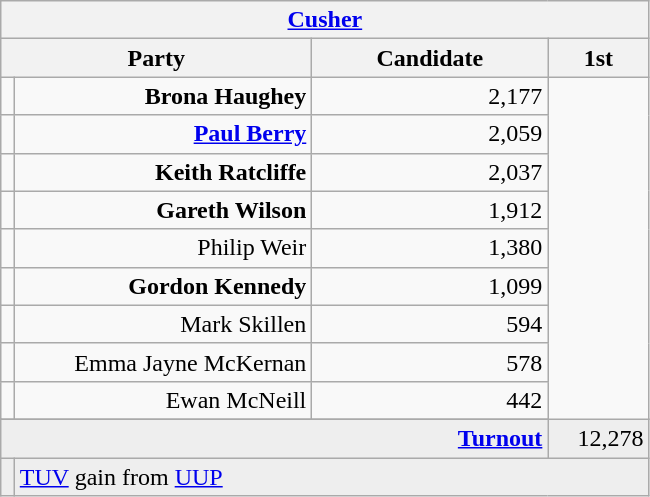<table class="wikitable">
<tr>
<th colspan="4" align="center"><a href='#'>Cusher</a></th>
</tr>
<tr>
<th colspan="2" align="center" width=200>Party</th>
<th width=150>Candidate</th>
<th width=60>1st </th>
</tr>
<tr>
<td></td>
<td align="right"><strong>Brona Haughey</strong></td>
<td align="right">2,177</td>
</tr>
<tr>
<td></td>
<td align="right"><strong><a href='#'>Paul Berry</a></strong></td>
<td align="right">2,059</td>
</tr>
<tr>
<td></td>
<td align="right"><strong>Keith Ratcliffe</strong></td>
<td align="right">2,037</td>
</tr>
<tr>
<td></td>
<td align="right"><strong>Gareth Wilson</strong></td>
<td align="right">1,912</td>
</tr>
<tr>
<td></td>
<td align="right">Philip Weir</td>
<td align="right">1,380</td>
</tr>
<tr>
<td></td>
<td align="right"><strong>Gordon Kennedy</strong></td>
<td align="right">1,099</td>
</tr>
<tr>
<td></td>
<td align="right">Mark Skillen</td>
<td align="right">594</td>
</tr>
<tr>
<td></td>
<td align="right">Emma Jayne McKernan</td>
<td align="right">578</td>
</tr>
<tr>
<td></td>
<td align="right">Ewan McNeill</td>
<td align="right">442</td>
</tr>
<tr>
</tr>
<tr bgcolor="EEEEEE">
<td colspan=3 align="right"><strong><a href='#'>Turnout</a></strong></td>
<td align="right">12,278</td>
</tr>
<tr bgcolor="EEEEEE">
<td bgcolor=></td>
<td colspan=4 bgcolor="EEEEEE"><a href='#'>TUV</a> gain from <a href='#'>UUP</a></td>
</tr>
</table>
